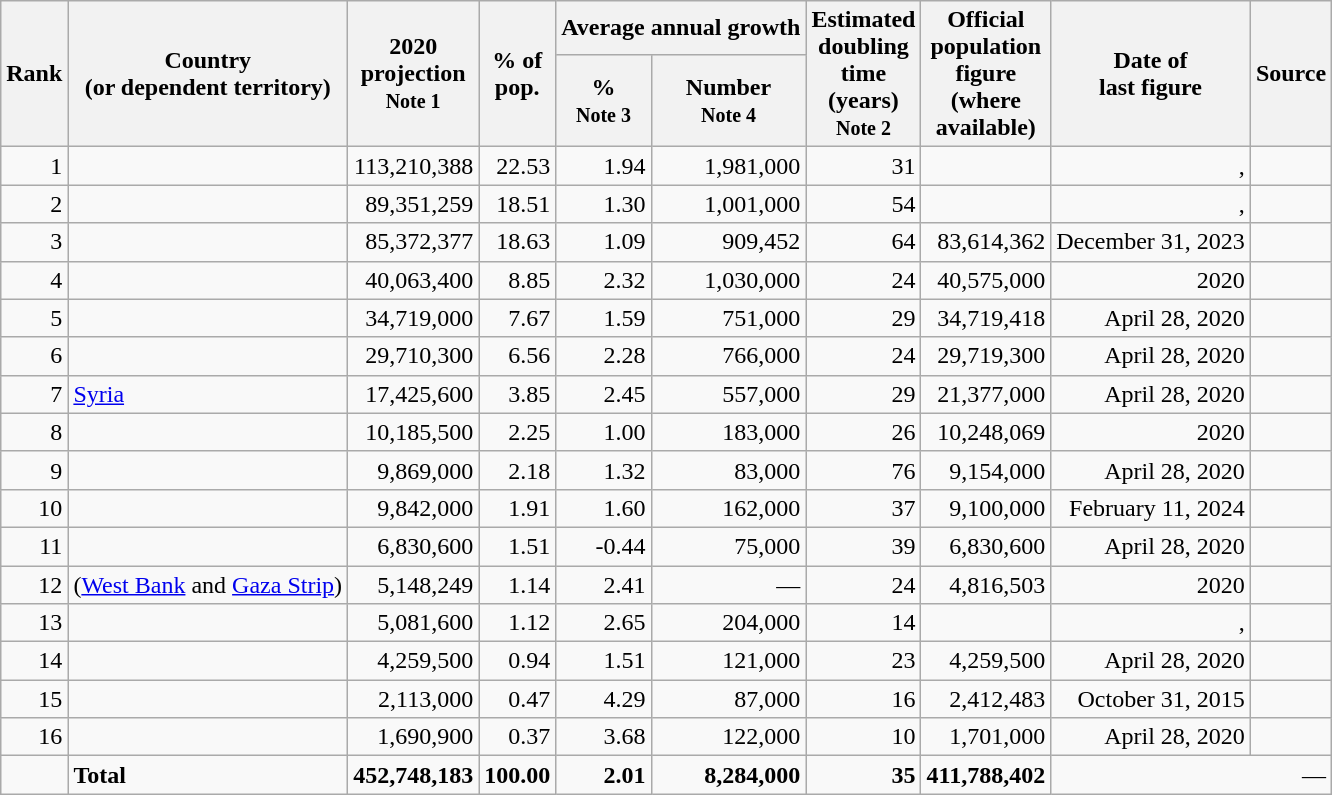<table class="sortable wikitable" style="text-align: right">
<tr>
<th rowspan=2>Rank</th>
<th rowspan=2>Country<br>(or dependent territory)</th>
<th rowspan=2>2020<br>projection<br><small>Note 1</small></th>
<th rowspan=2>% of<br>pop.</th>
<th colspan=2>Average annual growth</th>
<th rowspan=2>Estimated<br>doubling<br>time<br>(years)<br><small>Note 2</small></th>
<th rowspan=2>Official<br>population<br>figure<br>(where<br>available)</th>
<th rowspan=2 data-sort-type=date>Date of<br>last figure</th>
<th rowspan=2>Source</th>
</tr>
<tr>
<th>%<br><small>Note 3</small></th>
<th>Number<br><small>Note 4</small></th>
</tr>
<tr>
<td>1</td>
<td align=left></td>
<td>113,210,388</td>
<td>22.53</td>
<td>1.94</td>
<td>1,981,000</td>
<td>31</td>
<td></td>
<td> , </td>
<td align=left></td>
</tr>
<tr 1>
<td>2</td>
<td align=left></td>
<td>89,351,259</td>
<td>18.51</td>
<td>1.30</td>
<td>1,001,000</td>
<td>54</td>
<td></td>
<td> , </td>
<td align=left></td>
</tr>
<tr>
<td>3</td>
<td align=left></td>
<td>85,372,377</td>
<td>18.63</td>
<td>1.09</td>
<td>909,452</td>
<td>64</td>
<td>83,614,362</td>
<td>December 31, 2023</td>
<td align="left"></td>
</tr>
<tr>
<td>4</td>
<td align=left></td>
<td>40,063,400</td>
<td>8.85</td>
<td>2.32</td>
<td>1,030,000</td>
<td>24</td>
<td>40,575,000</td>
<td>2020</td>
<td align=left></td>
</tr>
<tr>
<td>5</td>
<td align=left></td>
<td>34,719,000</td>
<td>7.67</td>
<td>1.59</td>
<td>751,000</td>
<td>29</td>
<td>34,719,418</td>
<td>April 28, 2020</td>
<td align=left></td>
</tr>
<tr>
<td>6</td>
<td align=left></td>
<td>29,710,300</td>
<td>6.56</td>
<td>2.28</td>
<td>766,000</td>
<td>24</td>
<td>29,719,300</td>
<td>April 28, 2020</td>
<td align=left></td>
</tr>
<tr>
<td>7</td>
<td align=left> <a href='#'>Syria</a></td>
<td>17,425,600</td>
<td>3.85</td>
<td>2.45</td>
<td>557,000</td>
<td>29</td>
<td>21,377,000</td>
<td>April 28, 2020</td>
<td align=left></td>
</tr>
<tr>
<td>8</td>
<td align=left></td>
<td>10,185,500</td>
<td>2.25</td>
<td>1.00</td>
<td>183,000</td>
<td>26</td>
<td>10,248,069</td>
<td>2020</td>
<td align=left></td>
</tr>
<tr 006+03>
<td>9</td>
<td align=left></td>
<td>9,869,000</td>
<td>2.18</td>
<td>1.32</td>
<td>83,000</td>
<td>76</td>
<td>9,154,000</td>
<td>April 28, 2020</td>
<td align=left></td>
</tr>
<tr>
<td>10</td>
<td align=left></td>
<td>9,842,000</td>
<td>1.91</td>
<td>1.60</td>
<td>162,000</td>
<td>37</td>
<td>9,100,000</td>
<td>February 11, 2024</td>
<td align=left></td>
</tr>
<tr>
<td>11</td>
<td align="left"></td>
<td>6,830,600</td>
<td>1.51</td>
<td>-0.44</td>
<td>75,000</td>
<td>39</td>
<td>6,830,600</td>
<td>April 28, 2020</td>
<td align="left"></td>
</tr>
<tr>
<td>12</td>
<td align="left"> (<a href='#'>West Bank</a> and <a href='#'>Gaza Strip</a>)</td>
<td>5,148,249</td>
<td>1.14</td>
<td>2.41</td>
<td>—</td>
<td>24</td>
<td>4,816,503</td>
<td>2020</td>
<td align="left"></td>
</tr>
<tr>
<td>13</td>
<td align="left"></td>
<td>5,081,600</td>
<td>1.12</td>
<td>2.65</td>
<td>204,000</td>
<td>14</td>
<td></td>
<td> , </td>
<td align="left"></td>
</tr>
<tr>
<td>14</td>
<td align="left"></td>
<td>4,259,500</td>
<td>0.94</td>
<td>1.51</td>
<td>121,000</td>
<td>23</td>
<td>4,259,500</td>
<td>April 28, 2020</td>
<td align="left"></td>
</tr>
<tr>
<td>15</td>
<td align="left"></td>
<td>2,113,000</td>
<td>0.47</td>
<td>4.29</td>
<td>87,000</td>
<td>16</td>
<td>2,412,483</td>
<td>October 31, 2015</td>
<td align="left"></td>
</tr>
<tr>
<td>16</td>
<td align="left"></td>
<td>1,690,900</td>
<td>0.37</td>
<td>3.68</td>
<td>122,000</td>
<td>10</td>
<td>1,701,000</td>
<td>April 28, 2020</td>
<td align="left"></td>
</tr>
<tr class="sortbottom">
<td></td>
<td align="left"><strong>Total</strong></td>
<td><strong>452,748,183</strong></td>
<td><strong>100.00</strong></td>
<td><strong>2.01</strong></td>
<td><strong>8,284,000</strong></td>
<td><strong>35</strong></td>
<td><strong>411,788,402</strong></td>
<td colspan="2">—</td>
</tr>
</table>
